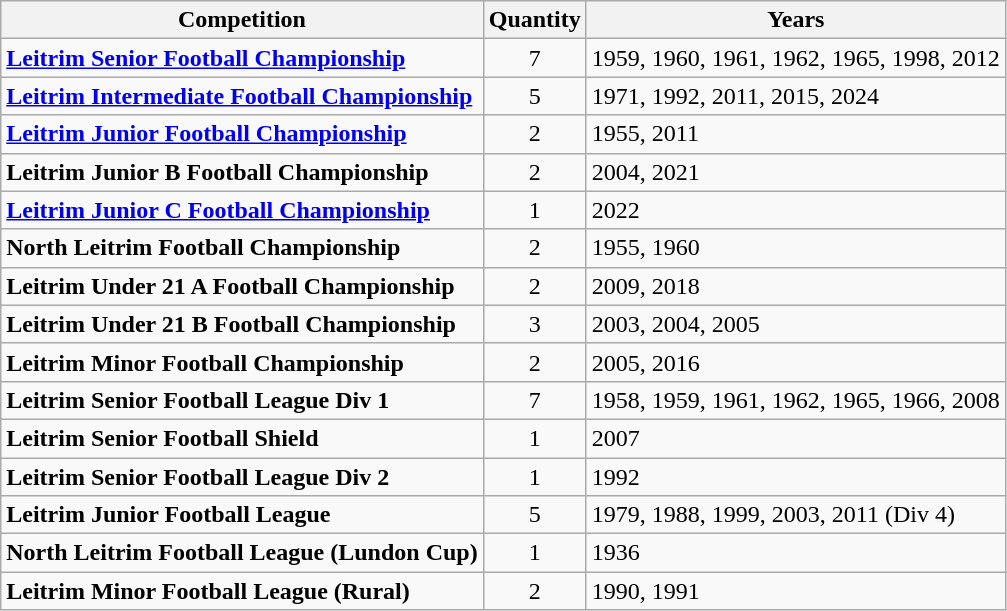<table class="wikitable" style="text-align: center">
<tr>
<th rowspan="1">Competition</th>
<th rowspan="1">Quantity</th>
<th rowspan="1">Years</th>
</tr>
<tr>
<td align=left><strong><a href='#'>Leitrim Senior Football Championship</a></strong></td>
<td>7</td>
<td align=left>1959, 1960, 1961, 1962, 1965, 1998, 2012</td>
</tr>
<tr>
<td align=left><strong><a href='#'>Leitrim Intermediate Football Championship</a></strong></td>
<td>5</td>
<td align=left>1971, 1992, 2011, 2015, 2024</td>
</tr>
<tr>
<td align=left><strong><a href='#'>Leitrim Junior Football Championship</a></strong></td>
<td>2</td>
<td align=left>1955, 2011</td>
</tr>
<tr>
<td align=left><strong>Leitrim Junior B Football Championship</strong></td>
<td>2</td>
<td align=left>2004, 2021</td>
</tr>
<tr>
<td align=left><strong><a href='#'>Leitrim Junior C Football Championship</a></strong></td>
<td>1</td>
<td align=left>2022</td>
</tr>
<tr>
<td align=left><strong>North Leitrim Football Championship</strong></td>
<td>2</td>
<td align=left>1955, 1960</td>
</tr>
<tr>
<td align=left><strong>Leitrim Under 21 A Football Championship</strong></td>
<td>2</td>
<td align=left>2009, 2018</td>
</tr>
<tr>
<td align=left><strong>Leitrim Under 21 B Football Championship</strong></td>
<td>3</td>
<td align=left>2003, 2004, 2005</td>
</tr>
<tr>
<td align=left><strong>Leitrim Minor Football Championship</strong></td>
<td>2</td>
<td align=left>2005, 2016</td>
</tr>
<tr>
<td align=left><strong>Leitrim Senior Football League Div 1</strong></td>
<td>7</td>
<td align=left>1958, 1959, 1961, 1962, 1965, 1966, 2008</td>
</tr>
<tr>
<td align=left><strong>Leitrim Senior Football Shield</strong></td>
<td>1</td>
<td align=left>2007</td>
</tr>
<tr>
<td align=left><strong>Leitrim Senior Football League Div 2</strong></td>
<td>1</td>
<td align=left>1992</td>
</tr>
<tr>
<td align=left><strong>Leitrim Junior Football League</strong></td>
<td>5</td>
<td align=left>1979, 1988, 1999, 2003, 2011 (Div 4)</td>
</tr>
<tr>
<td align=left><strong>North Leitrim Football League (Lundon Cup)</strong></td>
<td>1</td>
<td align=left>1936</td>
</tr>
<tr>
<td align=left><strong>Leitrim Minor Football League (Rural)</strong></td>
<td>2</td>
<td align=left>1990, 1991</td>
</tr>
</table>
